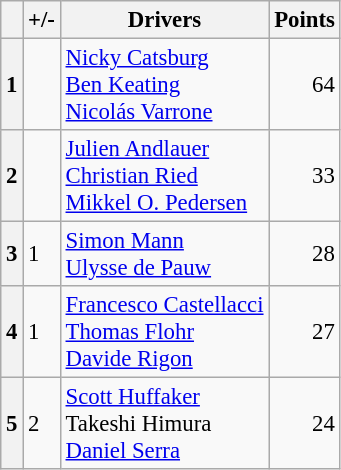<table class="wikitable" style="font-size:95%;">
<tr>
<th scope="col"></th>
<th scope="col">+/-</th>
<th scope="col">Drivers</th>
<th scope="col">Points</th>
</tr>
<tr>
<th align="center">1</th>
<td align="left"></td>
<td> <a href='#'>Nicky Catsburg</a><br> <a href='#'>Ben Keating</a><br> <a href='#'>Nicolás Varrone</a></td>
<td align="right">64</td>
</tr>
<tr>
<th align="center">2</th>
<td align="left"></td>
<td> <a href='#'>Julien Andlauer</a><br> <a href='#'>Christian Ried</a><br> <a href='#'>Mikkel O. Pedersen</a></td>
<td align="right">33</td>
</tr>
<tr>
<th align="center">3</th>
<td align="left"> 1</td>
<td> <a href='#'>Simon Mann</a><br> <a href='#'>Ulysse de Pauw</a></td>
<td align="right">28</td>
</tr>
<tr>
<th align="center">4</th>
<td align="left"> 1</td>
<td> <a href='#'>Francesco Castellacci</a><br> <a href='#'>Thomas Flohr</a><br> <a href='#'>Davide Rigon</a></td>
<td align="right">27</td>
</tr>
<tr>
<th align="center">5</th>
<td align="left"> 2</td>
<td> <a href='#'>Scott Huffaker</a><br> Takeshi Himura<br> <a href='#'>Daniel Serra</a></td>
<td align="right">24</td>
</tr>
</table>
